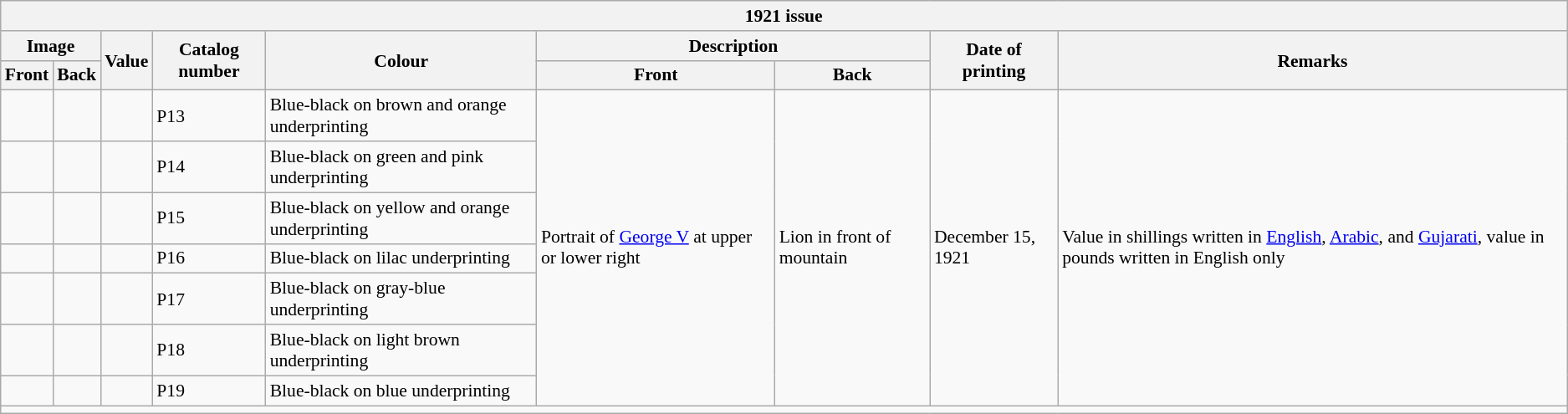<table class="wikitable" style="font-size: 90%">
<tr>
<th colspan="9">1921 issue</th>
</tr>
<tr>
<th colspan="2">Image</th>
<th rowspan="2">Value</th>
<th rowspan="2">Catalog number</th>
<th rowspan="2">Colour</th>
<th colspan="2">Description</th>
<th rowspan="2">Date of printing</th>
<th rowspan="2">Remarks</th>
</tr>
<tr>
<th>Front</th>
<th>Back</th>
<th>Front</th>
<th>Back</th>
</tr>
<tr>
<td align="center"></td>
<td align="center"></td>
<td></td>
<td>P13</td>
<td>Blue-black on brown and orange underprinting</td>
<td rowspan="7">Portrait of <a href='#'>George V</a> at upper or lower right</td>
<td rowspan="7">Lion in front of mountain</td>
<td rowspan="7">December 15, 1921</td>
<td rowspan="7">Value in shillings written in <a href='#'>English</a>, <a href='#'>Arabic</a>, and <a href='#'>Gujarati</a>, value in pounds written in English only</td>
</tr>
<tr>
<td align="center"></td>
<td align="center"></td>
<td></td>
<td>P14</td>
<td>Blue-black on green and pink underprinting</td>
</tr>
<tr>
<td align="center"></td>
<td align="center"></td>
<td><br></td>
<td>P15</td>
<td>Blue-black on yellow and orange underprinting</td>
</tr>
<tr>
<td align="center"></td>
<td align="center"></td>
<td><br></td>
<td>P16</td>
<td>Blue-black on lilac underprinting</td>
</tr>
<tr>
<td align="center"></td>
<td align="center"></td>
<td><br></td>
<td>P17</td>
<td>Blue-black on gray-blue underprinting</td>
</tr>
<tr>
<td align="center"></td>
<td align="center"></td>
<td><br></td>
<td>P18</td>
<td>Blue-black on light brown underprinting</td>
</tr>
<tr>
<td align="center"></td>
<td align="center"></td>
<td><br></td>
<td>P19</td>
<td>Blue-black on blue underprinting</td>
</tr>
<tr>
<td colspan="9"></td>
</tr>
</table>
